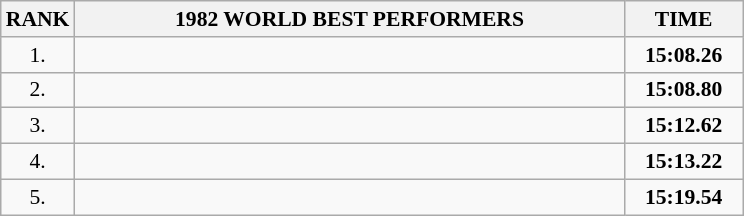<table class="wikitable" style="border-collapse: collapse; font-size: 90%;">
<tr>
<th>RANK</th>
<th align="center" style="width: 25em">1982 WORLD BEST PERFORMERS</th>
<th align="center" style="width: 5em">TIME</th>
</tr>
<tr>
<td align="center">1.</td>
<td></td>
<td align="center"><strong>15:08.26</strong></td>
</tr>
<tr>
<td align="center">2.</td>
<td></td>
<td align="center"><strong>15:08.80</strong></td>
</tr>
<tr>
<td align="center">3.</td>
<td></td>
<td align="center"><strong>15:12.62</strong></td>
</tr>
<tr>
<td align="center">4.</td>
<td></td>
<td align="center"><strong>15:13.22</strong></td>
</tr>
<tr>
<td align="center">5.</td>
<td></td>
<td align="center"><strong>15:19.54</strong></td>
</tr>
</table>
